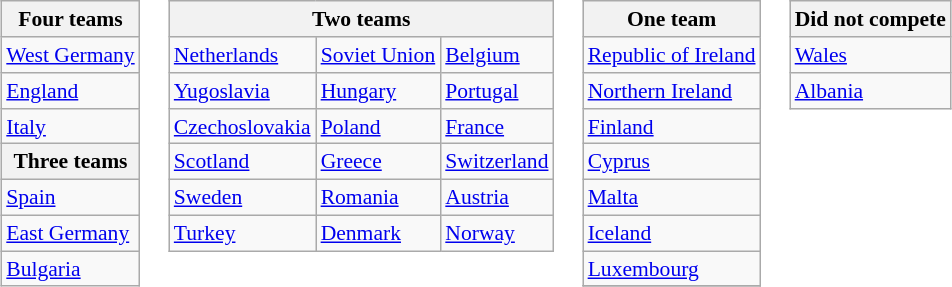<table>
<tr valign=top style="font-size:90%">
<td><br><table class="wikitable">
<tr>
<th>Four teams</th>
</tr>
<tr>
<td> <a href='#'>West Germany</a></td>
</tr>
<tr>
<td> <a href='#'>England</a></td>
</tr>
<tr>
<td> <a href='#'>Italy</a></td>
</tr>
<tr>
<th>Three teams</th>
</tr>
<tr>
<td> <a href='#'>Spain</a></td>
</tr>
<tr>
<td> <a href='#'>East Germany</a></td>
</tr>
<tr>
<td> <a href='#'>Bulgaria</a></td>
</tr>
</table>
</td>
<td><br><table class="wikitable">
<tr>
<th colspan="3">Two teams</th>
</tr>
<tr>
<td> <a href='#'>Netherlands</a></td>
<td> <a href='#'>Soviet Union</a></td>
<td> <a href='#'>Belgium</a></td>
</tr>
<tr>
<td> <a href='#'>Yugoslavia</a></td>
<td> <a href='#'>Hungary</a></td>
<td> <a href='#'>Portugal</a></td>
</tr>
<tr>
<td> <a href='#'>Czechoslovakia</a></td>
<td> <a href='#'>Poland</a></td>
<td> <a href='#'>France</a></td>
</tr>
<tr>
<td> <a href='#'>Scotland</a></td>
<td> <a href='#'>Greece</a></td>
<td> <a href='#'>Switzerland</a></td>
</tr>
<tr>
<td> <a href='#'>Sweden</a></td>
<td> <a href='#'>Romania</a></td>
<td> <a href='#'>Austria</a></td>
</tr>
<tr>
<td> <a href='#'>Turkey</a></td>
<td> <a href='#'>Denmark</a></td>
<td> <a href='#'>Norway</a></td>
</tr>
</table>
</td>
<td><br><table class="wikitable">
<tr>
<th>One team</th>
</tr>
<tr>
<td> <a href='#'>Republic of Ireland</a></td>
</tr>
<tr>
<td> <a href='#'>Northern Ireland</a></td>
</tr>
<tr>
<td> <a href='#'>Finland</a></td>
</tr>
<tr>
<td> <a href='#'>Cyprus</a></td>
</tr>
<tr>
<td> <a href='#'>Malta</a></td>
</tr>
<tr>
<td> <a href='#'>Iceland</a></td>
</tr>
<tr>
<td> <a href='#'>Luxembourg</a></td>
</tr>
<tr>
</tr>
</table>
</td>
<td><br><table class="wikitable">
<tr>
<th>Did not compete</th>
</tr>
<tr>
<td> <a href='#'>Wales</a></td>
</tr>
<tr>
<td> <a href='#'>Albania</a></td>
</tr>
</table>
</td>
</tr>
</table>
